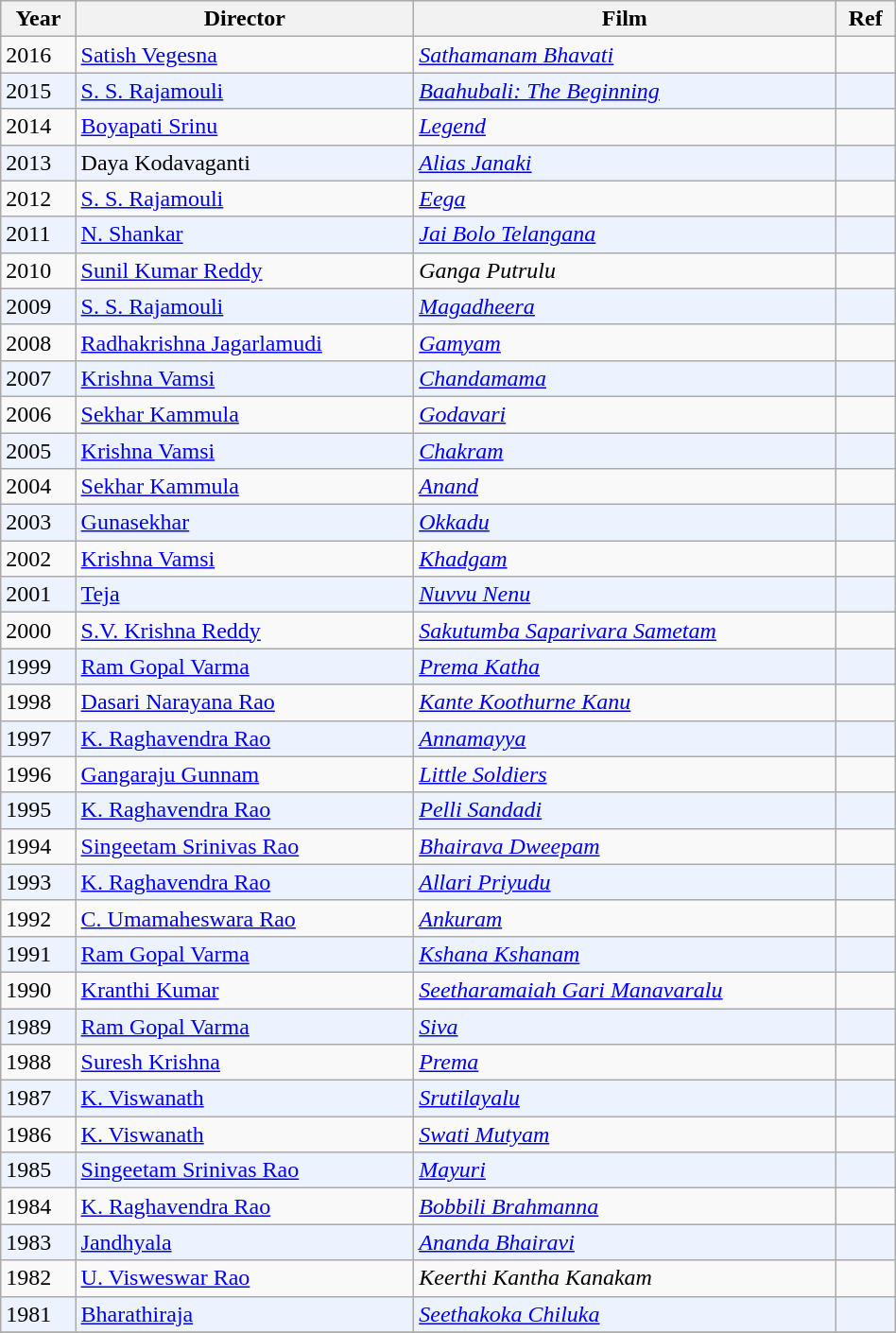<table class="wikitable sortable" border="0" width="50%">
<tr bgcolor="#d1e4fd">
<th>Year</th>
<th>Director</th>
<th>Film</th>
<th>Ref</th>
</tr>
<tr>
<td>2016</td>
<td><a href='#'>Satish Vegesna</a></td>
<td><em><a href='#'>Sathamanam Bhavati</a></em></td>
<td></td>
</tr>
<tr bgcolor=#edf3fe>
<td>2015</td>
<td><a href='#'>S. S. Rajamouli</a></td>
<td><em><a href='#'>Baahubali: The Beginning</a></em></td>
<td><br></td>
</tr>
<tr>
<td>2014</td>
<td><a href='#'>Boyapati Srinu</a></td>
<td><em><a href='#'>Legend</a></em></td>
<td></td>
</tr>
<tr bgcolor=#edf3fe>
<td>2013</td>
<td>Daya Kodavaganti</td>
<td><em><a href='#'>Alias Janaki</a></em></td>
<td></td>
</tr>
<tr>
<td>2012</td>
<td><a href='#'>S. S. Rajamouli</a></td>
<td><em><a href='#'>Eega</a></em></td>
<td></td>
</tr>
<tr bgcolor=#edf3fe>
<td>2011</td>
<td><a href='#'>N. Shankar</a></td>
<td><em><a href='#'>Jai Bolo Telangana</a></em></td>
<td></td>
</tr>
<tr>
<td>2010</td>
<td><a href='#'>Sunil Kumar Reddy</a></td>
<td><em>Ganga Putrulu</em></td>
<td></td>
</tr>
<tr bgcolor=#edf3fe>
<td>2009</td>
<td><a href='#'>S. S. Rajamouli</a></td>
<td><em><a href='#'>Magadheera</a></em></td>
<td></td>
</tr>
<tr>
<td>2008</td>
<td><a href='#'>Radhakrishna Jagarlamudi</a></td>
<td><em><a href='#'>Gamyam</a></em></td>
<td></td>
</tr>
<tr bgcolor=#edf3fe>
<td>2007</td>
<td><a href='#'>Krishna Vamsi</a></td>
<td><em><a href='#'>Chandamama</a></em></td>
<td></td>
</tr>
<tr>
<td>2006</td>
<td><a href='#'>Sekhar Kammula</a></td>
<td><em><a href='#'>Godavari</a></em></td>
<td></td>
</tr>
<tr bgcolor=#edf3fe>
<td>2005</td>
<td><a href='#'>Krishna Vamsi</a></td>
<td><em><a href='#'>Chakram</a></em></td>
<td></td>
</tr>
<tr>
<td>2004</td>
<td><a href='#'>Sekhar Kammula</a></td>
<td><em><a href='#'>Anand</a></em></td>
<td></td>
</tr>
<tr bgcolor=#edf3fe>
<td>2003</td>
<td><a href='#'>Gunasekhar</a></td>
<td><em><a href='#'>Okkadu</a></em></td>
<td></td>
</tr>
<tr>
<td>2002</td>
<td><a href='#'>Krishna Vamsi</a></td>
<td><em><a href='#'>Khadgam</a></em></td>
<td></td>
</tr>
<tr bgcolor=#edf3fe>
<td>2001</td>
<td><a href='#'>Teja</a></td>
<td><em><a href='#'>Nuvvu Nenu</a></em></td>
<td></td>
</tr>
<tr>
<td>2000</td>
<td><a href='#'>S.V. Krishna Reddy</a></td>
<td><em><a href='#'>Sakutumba Saparivara Sametam</a></em></td>
<td></td>
</tr>
<tr bgcolor=#edf3fe>
<td>1999</td>
<td><a href='#'>Ram Gopal Varma</a></td>
<td><em><a href='#'>Prema Katha</a></em></td>
<td></td>
</tr>
<tr>
<td>1998</td>
<td><a href='#'>Dasari Narayana Rao</a></td>
<td><em><a href='#'>Kante Koothurne Kanu</a></em></td>
<td></td>
</tr>
<tr bgcolor=#edf3fe>
<td>1997</td>
<td><a href='#'>K. Raghavendra Rao</a></td>
<td><em><a href='#'>Annamayya</a></em></td>
<td></td>
</tr>
<tr>
<td>1996</td>
<td><a href='#'>Gangaraju Gunnam</a></td>
<td><em><a href='#'>Little Soldiers</a></em></td>
<td></td>
</tr>
<tr bgcolor=#edf3fe>
<td>1995</td>
<td><a href='#'>K. Raghavendra Rao</a></td>
<td><em><a href='#'>Pelli Sandadi</a></em></td>
<td></td>
</tr>
<tr>
<td>1994</td>
<td><a href='#'>Singeetam Srinivas Rao</a></td>
<td><em><a href='#'>Bhairava Dweepam</a></em></td>
<td></td>
</tr>
<tr bgcolor=#edf3fe>
<td>1993</td>
<td><a href='#'>K. Raghavendra Rao</a></td>
<td><em><a href='#'>Allari Priyudu</a></em></td>
<td></td>
</tr>
<tr>
<td>1992</td>
<td><a href='#'>C. Umamaheswara Rao</a></td>
<td><em><a href='#'>Ankuram</a></em></td>
<td></td>
</tr>
<tr bgcolor=#edf3fe>
<td>1991</td>
<td><a href='#'>Ram Gopal Varma</a></td>
<td><em><a href='#'>Kshana Kshanam</a></em></td>
<td></td>
</tr>
<tr>
<td>1990</td>
<td><a href='#'>Kranthi Kumar</a></td>
<td><em><a href='#'>Seetharamaiah Gari Manavaralu</a></em></td>
<td></td>
</tr>
<tr bgcolor=#edf3fe>
<td>1989</td>
<td><a href='#'>Ram Gopal Varma</a></td>
<td><em><a href='#'>Siva</a></em></td>
<td></td>
</tr>
<tr>
<td>1988</td>
<td><a href='#'>Suresh Krishna</a></td>
<td><em><a href='#'>Prema</a></em></td>
<td></td>
</tr>
<tr bgcolor=#edf3fe>
<td>1987</td>
<td><a href='#'>K. Viswanath</a></td>
<td><em><a href='#'>Srutilayalu</a></em></td>
<td></td>
</tr>
<tr>
<td>1986</td>
<td><a href='#'>K. Viswanath</a></td>
<td><em><a href='#'>Swati Mutyam</a></em></td>
<td></td>
</tr>
<tr bgcolor=#edf3fe>
<td>1985</td>
<td><a href='#'>Singeetam Srinivas Rao</a></td>
<td><em><a href='#'>Mayuri</a></em></td>
<td></td>
</tr>
<tr>
<td>1984</td>
<td><a href='#'>K. Raghavendra Rao</a></td>
<td><em><a href='#'>Bobbili Brahmanna</a></em></td>
<td></td>
</tr>
<tr bgcolor=#edf3fe>
<td>1983</td>
<td><a href='#'>Jandhyala</a></td>
<td><em><a href='#'>Ananda Bhairavi</a></em></td>
<td></td>
</tr>
<tr>
<td>1982</td>
<td><a href='#'>U. Visweswar Rao</a></td>
<td><em>Keerthi Kantha Kanakam</em></td>
<td></td>
</tr>
<tr bgcolor=#edf3fe>
<td>1981</td>
<td><a href='#'>Bharathiraja</a></td>
<td><em><a href='#'>Seethakoka Chiluka</a></em></td>
<td></td>
</tr>
<tr>
</tr>
</table>
